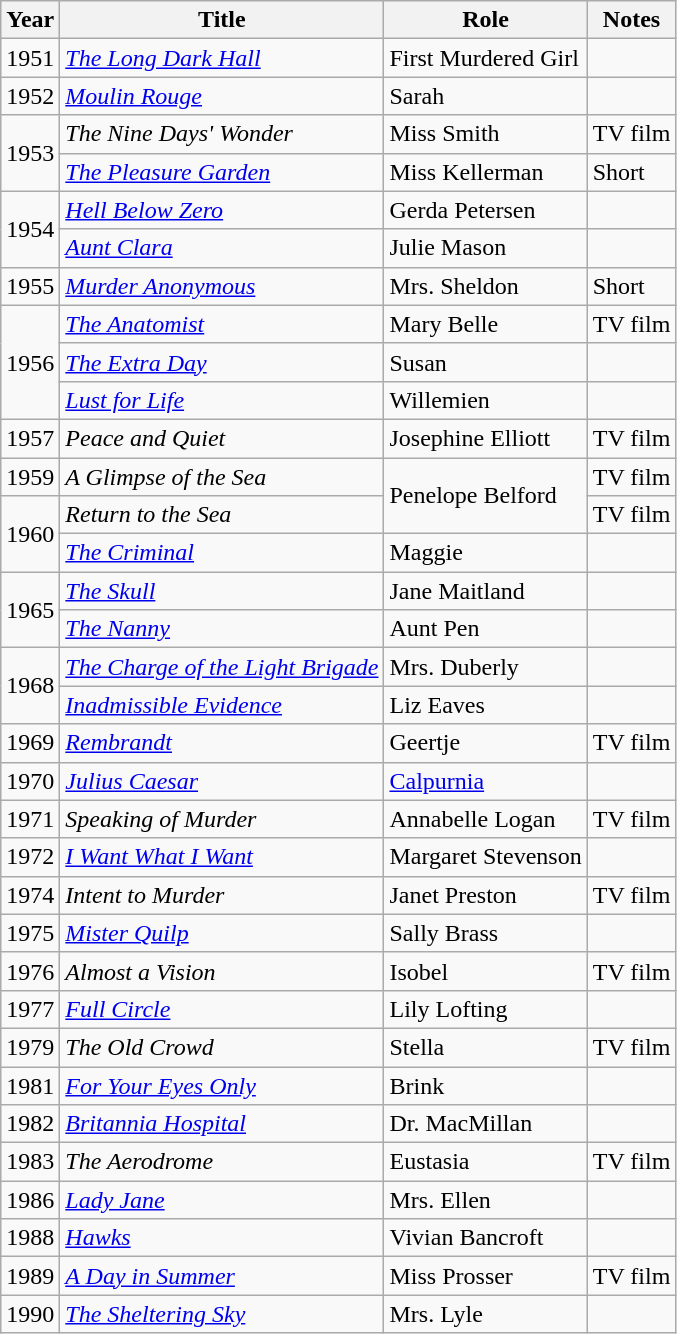<table class="wikitable">
<tr>
<th>Year</th>
<th>Title</th>
<th>Role</th>
<th>Notes</th>
</tr>
<tr>
<td>1951</td>
<td><em><a href='#'>The Long Dark Hall</a></em></td>
<td>First Murdered Girl</td>
<td></td>
</tr>
<tr>
<td>1952</td>
<td><em><a href='#'>Moulin Rouge</a></em></td>
<td>Sarah</td>
<td></td>
</tr>
<tr>
<td rowspan="2">1953</td>
<td><em>The Nine Days' Wonder</em></td>
<td>Miss Smith</td>
<td>TV film</td>
</tr>
<tr>
<td><em><a href='#'>The Pleasure Garden</a></em></td>
<td>Miss Kellerman</td>
<td>Short</td>
</tr>
<tr>
<td rowspan="2">1954</td>
<td><em><a href='#'>Hell Below Zero</a></em></td>
<td>Gerda Petersen</td>
<td></td>
</tr>
<tr>
<td><em><a href='#'>Aunt Clara</a></em></td>
<td>Julie Mason</td>
<td></td>
</tr>
<tr>
<td>1955</td>
<td><em><a href='#'>Murder Anonymous</a></em></td>
<td>Mrs. Sheldon</td>
<td>Short</td>
</tr>
<tr>
<td rowspan="3">1956</td>
<td><em><a href='#'>The Anatomist</a></em></td>
<td>Mary Belle</td>
<td>TV film</td>
</tr>
<tr>
<td><em><a href='#'>The Extra Day</a></em></td>
<td>Susan</td>
<td></td>
</tr>
<tr>
<td><em><a href='#'>Lust for Life</a></em></td>
<td>Willemien</td>
<td></td>
</tr>
<tr>
<td>1957</td>
<td><em>Peace and Quiet</em></td>
<td>Josephine Elliott</td>
<td>TV film</td>
</tr>
<tr>
<td>1959</td>
<td><em>A Glimpse of the Sea</em></td>
<td rowspan="2">Penelope Belford</td>
<td>TV film</td>
</tr>
<tr>
<td rowspan="2">1960</td>
<td><em>Return to the Sea</em></td>
<td>TV film</td>
</tr>
<tr>
<td><em><a href='#'>The Criminal</a></em></td>
<td>Maggie</td>
<td></td>
</tr>
<tr>
<td rowspan="2">1965</td>
<td><em><a href='#'>The Skull</a></em></td>
<td>Jane Maitland</td>
<td></td>
</tr>
<tr>
<td><em><a href='#'>The Nanny</a></em></td>
<td>Aunt Pen</td>
<td></td>
</tr>
<tr>
<td rowspan="2">1968</td>
<td><em><a href='#'>The Charge of the Light Brigade</a></em></td>
<td>Mrs. Duberly</td>
<td></td>
</tr>
<tr>
<td><em><a href='#'>Inadmissible Evidence</a></em></td>
<td>Liz Eaves</td>
<td></td>
</tr>
<tr>
<td>1969</td>
<td><em><a href='#'>Rembrandt</a></em></td>
<td>Geertje</td>
<td>TV film</td>
</tr>
<tr>
<td>1970</td>
<td><em><a href='#'>Julius Caesar</a></em></td>
<td><a href='#'>Calpurnia</a></td>
<td></td>
</tr>
<tr>
<td>1971</td>
<td><em>Speaking of Murder</em></td>
<td>Annabelle Logan</td>
<td>TV film</td>
</tr>
<tr>
<td>1972</td>
<td><em><a href='#'>I Want What I Want</a></em></td>
<td>Margaret Stevenson</td>
<td></td>
</tr>
<tr>
<td>1974</td>
<td><em>Intent to Murder</em></td>
<td>Janet Preston</td>
<td>TV film</td>
</tr>
<tr>
<td>1975</td>
<td><em><a href='#'>Mister Quilp</a></em></td>
<td>Sally Brass</td>
<td></td>
</tr>
<tr>
<td>1976</td>
<td><em>Almost a Vision</em></td>
<td>Isobel</td>
<td>TV film</td>
</tr>
<tr>
<td>1977</td>
<td><em><a href='#'>Full Circle</a></em></td>
<td>Lily Lofting</td>
<td></td>
</tr>
<tr>
<td>1979</td>
<td><em>The Old Crowd</em></td>
<td>Stella</td>
<td>TV film</td>
</tr>
<tr>
<td>1981</td>
<td><em><a href='#'>For Your Eyes Only</a></em></td>
<td>Brink</td>
<td></td>
</tr>
<tr>
<td>1982</td>
<td><em><a href='#'>Britannia Hospital</a></em></td>
<td>Dr. MacMillan</td>
<td></td>
</tr>
<tr>
<td>1983</td>
<td><em>The Aerodrome</em></td>
<td>Eustasia</td>
<td>TV film</td>
</tr>
<tr>
<td>1986</td>
<td><em><a href='#'>Lady Jane</a></em></td>
<td>Mrs. Ellen</td>
<td></td>
</tr>
<tr>
<td>1988</td>
<td><em><a href='#'>Hawks</a></em></td>
<td>Vivian Bancroft</td>
<td></td>
</tr>
<tr>
<td>1989</td>
<td><em><a href='#'>A Day in Summer</a></em></td>
<td>Miss Prosser</td>
<td>TV film</td>
</tr>
<tr>
<td>1990</td>
<td><em><a href='#'>The Sheltering Sky</a></em></td>
<td>Mrs. Lyle</td>
<td></td>
</tr>
</table>
